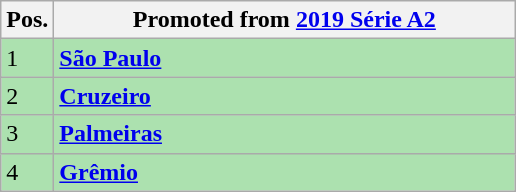<table class="wikitable">
<tr>
<th style="text-align:center;">Pos.</th>
<th width=300>Promoted from <a href='#'>2019 Série A2</a></th>
</tr>
<tr style="background: #ACE1AF;">
<td>1</td>
<td><strong><a href='#'>São Paulo</a></strong></td>
</tr>
<tr style="background: #ACE1AF;">
<td>2</td>
<td><strong><a href='#'>Cruzeiro</a></strong></td>
</tr>
<tr style="background: #ACE1AF;">
<td>3</td>
<td><strong><a href='#'>Palmeiras</a></strong></td>
</tr>
<tr style="background: #ACE1AF;">
<td>4</td>
<td><strong><a href='#'>Grêmio</a></strong></td>
</tr>
</table>
